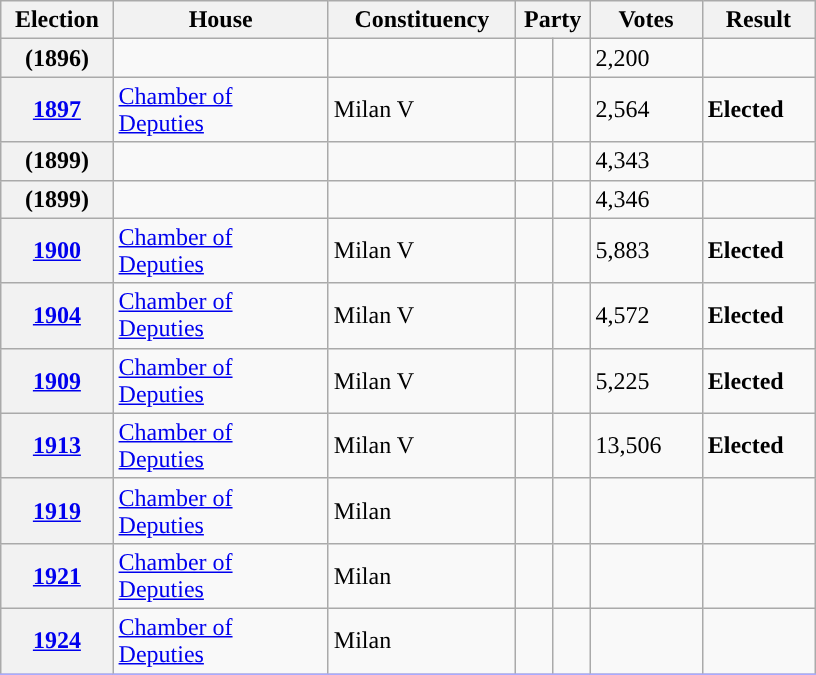<table class=wikitable style="width:43%; border:1px #AAAAFF solid">
<tr>
<th width=12%>Election</th>
<th width=23%>House</th>
<th width=20%>Constituency</th>
<th width=5% colspan="2">Party</th>
<th width=12%>Votes</th>
<th width=12%>Result</th>
</tr>
<tr>
<th>(1896)</th>
<td></td>
<td></td>
<td></td>
<td></td>
<td>2,200</td>
<td></td>
</tr>
<tr>
<th><a href='#'>1897</a></th>
<td><a href='#'>Chamber of Deputies</a></td>
<td>Milan V</td>
<td></td>
<td></td>
<td>2,564</td>
<td> <strong>Elected</strong></td>
</tr>
<tr>
<th>(1899)</th>
<td></td>
<td></td>
<td></td>
<td></td>
<td>4,343</td>
<td></td>
</tr>
<tr>
<th>(1899)</th>
<td></td>
<td></td>
<td></td>
<td></td>
<td>4,346</td>
<td></td>
</tr>
<tr>
<th><a href='#'>1900</a></th>
<td><a href='#'>Chamber of Deputies</a></td>
<td>Milan V</td>
<td></td>
<td></td>
<td>5,883</td>
<td> <strong>Elected</strong></td>
</tr>
<tr>
<th><a href='#'>1904</a></th>
<td><a href='#'>Chamber of Deputies</a></td>
<td>Milan V</td>
<td></td>
<td></td>
<td>4,572</td>
<td> <strong>Elected</strong></td>
</tr>
<tr>
<th><a href='#'>1909</a></th>
<td><a href='#'>Chamber of Deputies</a></td>
<td>Milan V</td>
<td></td>
<td></td>
<td>5,225</td>
<td> <strong>Elected</strong></td>
</tr>
<tr>
<th><a href='#'>1913</a></th>
<td><a href='#'>Chamber of Deputies</a></td>
<td>Milan V</td>
<td></td>
<td></td>
<td>13,506</td>
<td> <strong>Elected</strong></td>
</tr>
<tr>
<th><a href='#'>1919</a></th>
<td><a href='#'>Chamber of Deputies</a></td>
<td>Milan</td>
<td></td>
<td></td>
<td></td>
<td></td>
</tr>
<tr>
<th><a href='#'>1921</a></th>
<td><a href='#'>Chamber of Deputies</a></td>
<td>Milan</td>
<td></td>
<td></td>
<td></td>
<td></td>
</tr>
<tr>
<th><a href='#'>1924</a></th>
<td><a href='#'>Chamber of Deputies</a></td>
<td>Milan</td>
<td></td>
<td></td>
<td></td>
<td></td>
</tr>
<tr>
</tr>
</table>
